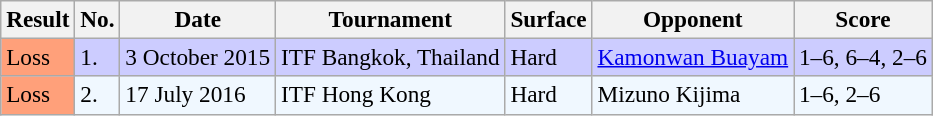<table class="sortable wikitable" style=font-size:97%>
<tr>
<th>Result</th>
<th>No.</th>
<th>Date</th>
<th>Tournament</th>
<th>Surface</th>
<th>Opponent</th>
<th class="unsortable">Score</th>
</tr>
<tr style="background:#ccccff;">
<td style="background:#ffa07a;">Loss</td>
<td>1.</td>
<td>3 October 2015</td>
<td>ITF Bangkok, Thailand</td>
<td>Hard</td>
<td> <a href='#'>Kamonwan Buayam</a></td>
<td>1–6, 6–4, 2–6</td>
</tr>
<tr style="background:#f0f8ff;">
<td style="background:#ffa07a;">Loss</td>
<td>2.</td>
<td>17 July 2016</td>
<td>ITF Hong Kong</td>
<td>Hard</td>
<td> Mizuno Kijima</td>
<td>1–6, 2–6</td>
</tr>
</table>
